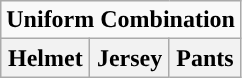<table class="wikitable">
<tr>
<td align="center" Colspan="3"><strong>Uniform Combination</strong></td>
</tr>
<tr align="center">
<th>Helmet</th>
<th>Jersey</th>
<th>Pants</th>
</tr>
</table>
